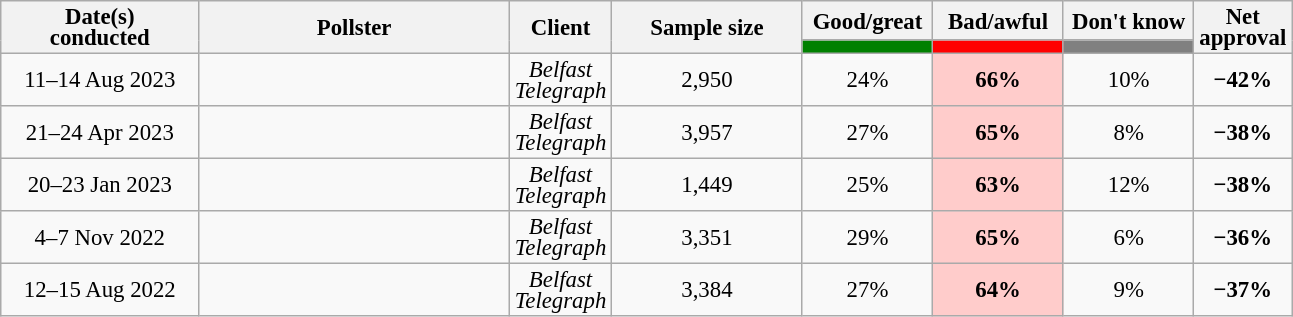<table class="wikitable collapsible sortable tpl-blanktable" style="text-align:center; font-size:95%; line-height:14px;">
<tr>
<th style="width:125px;" rowspan="2">Date(s)<br>conducted</th>
<th style="width:200px;" rowspan="2">Pollster</th>
<th style="width:60px;" rowspan="2">Client</th>
<th style="width:120px;" rowspan="2">Sample size</th>
<th class="unsortable" style="width:80px;">Good/great</th>
<th class="unsortable" style="width: 80px;">Bad/awful</th>
<th class="unsortable" style="width:80px;">Don't know</th>
<th class="unsortable" style="width:20px;" rowspan="2">Net approval</th>
</tr>
<tr>
<th class="unsortable" style="background:green;width:60px;"></th>
<th class="unsortable" style="background:red;width:60px;"></th>
<th class="unsortable" style="background:grey;width:60px;"></th>
</tr>
<tr>
<td>11–14 Aug 2023</td>
<td></td>
<td><em>Belfast Telegraph</em></td>
<td>2,950</td>
<td>24%</td>
<td style="background:#ffcccb"><strong>66%</strong></td>
<td>10%</td>
<td style="font-weight:bold;">−42%</td>
</tr>
<tr>
<td>21–24 Apr 2023</td>
<td></td>
<td><em>Belfast Telegraph</em></td>
<td>3,957</td>
<td>27%</td>
<td style="background:#ffcccb"><strong>65%</strong></td>
<td>8%</td>
<td><strong>−38%</strong></td>
</tr>
<tr>
<td>20–23 Jan 2023</td>
<td></td>
<td><em>Belfast Telegraph</em></td>
<td>1,449</td>
<td>25%</td>
<td style="background:#ffcccb"><strong>63%</strong></td>
<td>12%</td>
<td><strong>−38%</strong></td>
</tr>
<tr>
<td>4–7 Nov 2022</td>
<td></td>
<td><em>Belfast Telegraph</em></td>
<td>3,351</td>
<td>29%</td>
<td style="background:#ffcccb"><strong>65%</strong></td>
<td>6%</td>
<td><strong>−36%</strong></td>
</tr>
<tr>
<td>12–15 Aug 2022</td>
<td></td>
<td><em>Belfast Telegraph</em></td>
<td>3,384</td>
<td>27%</td>
<td style="background:#ffcccb"><strong>64%</strong></td>
<td>9%</td>
<td><strong>−37%</strong></td>
</tr>
</table>
